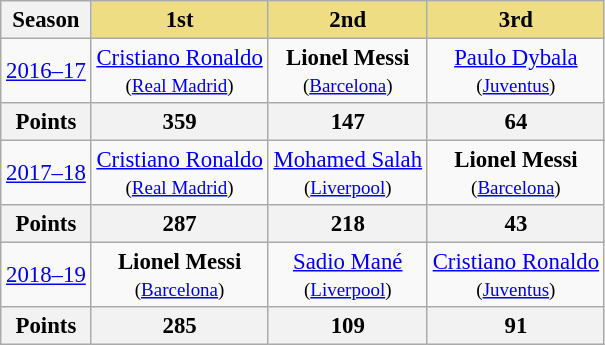<table class="wikitable" style="font-size:95%; text-align:center;">
<tr>
<th>Season</th>
<th scope="col" style="background-color: #eedd82">1st</th>
<th scope="col" style="background-color: #eedd82">2nd</th>
<th scope="col" style="background-color: #eedd82">3rd</th>
</tr>
<tr>
<td scope="row"><a href='#'>2016–17</a></td>
<td> <a href='#'>Cristiano Ronaldo</a> <br><small>(<a href='#'>Real Madrid</a>)</small></td>
<td> <strong>Lionel Messi</strong> <br><small>(<a href='#'>Barcelona</a>)</small></td>
<td> <a href='#'>Paulo Dybala</a> <br><small>(<a href='#'>Juventus</a>)</small></td>
</tr>
<tr>
<th>Points</th>
<th scope="row">359</th>
<th>147</th>
<th>64</th>
</tr>
<tr>
<td scope="row"><a href='#'>2017–18</a></td>
<td> <a href='#'>Cristiano Ronaldo</a> <br><small>(<a href='#'>Real Madrid</a>)</small></td>
<td> <a href='#'>Mohamed Salah</a> <br><small>(<a href='#'>Liverpool</a>)</small></td>
<td> <strong>Lionel Messi</strong> <br><small>(<a href='#'>Barcelona</a>)</small></td>
</tr>
<tr>
<th>Points</th>
<th scope="row">287</th>
<th>218</th>
<th>43</th>
</tr>
<tr>
<td scope="row"><a href='#'>2018–19</a></td>
<td> <strong>Lionel Messi</strong> <br><small>(<a href='#'>Barcelona</a>)</small></td>
<td> <a href='#'>Sadio Mané</a> <br><small>(<a href='#'>Liverpool</a>)</small></td>
<td> <a href='#'>Cristiano Ronaldo</a> <br><small>(<a href='#'>Juventus</a>)</small></td>
</tr>
<tr>
<th>Points</th>
<th scope="row">285</th>
<th>109</th>
<th>91</th>
</tr>
</table>
